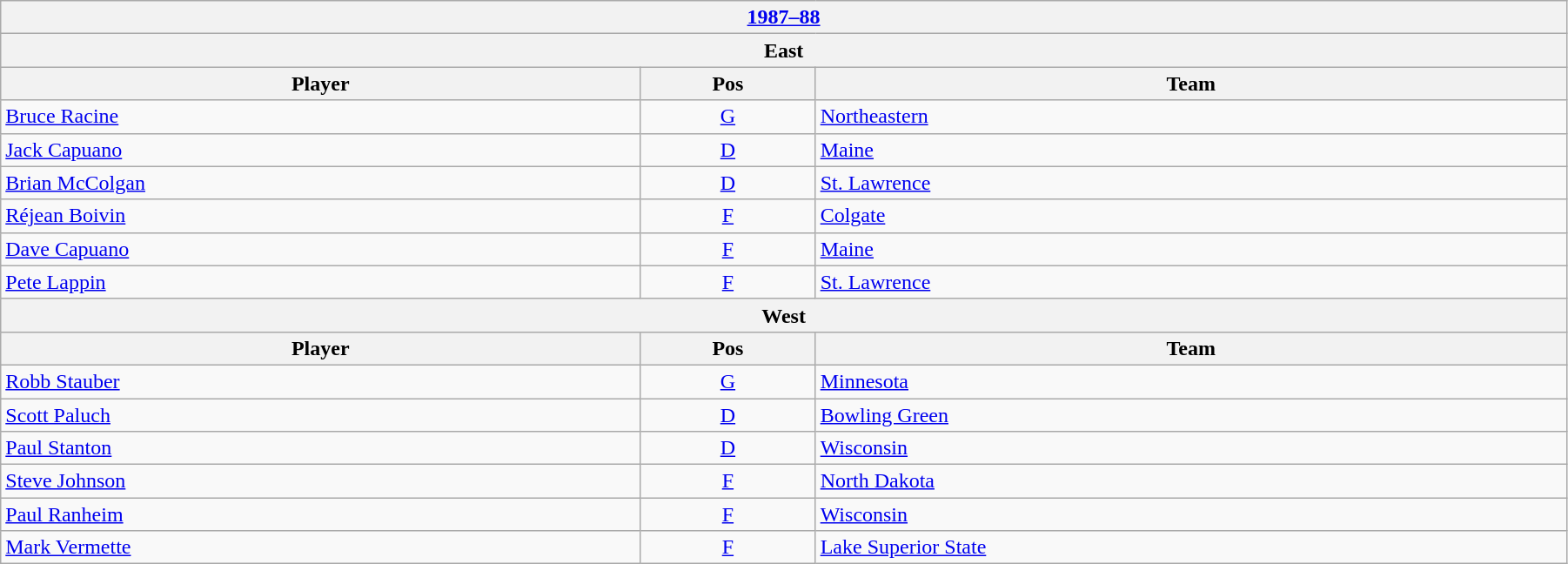<table class="wikitable" width=95%>
<tr>
<th colspan=3><a href='#'>1987–88</a></th>
</tr>
<tr>
<th colspan=3><strong>East</strong></th>
</tr>
<tr>
<th>Player</th>
<th>Pos</th>
<th>Team</th>
</tr>
<tr>
<td><a href='#'>Bruce Racine</a></td>
<td style="text-align:center;"><a href='#'>G</a></td>
<td><a href='#'>Northeastern</a></td>
</tr>
<tr>
<td><a href='#'>Jack Capuano</a></td>
<td style="text-align:center;"><a href='#'>D</a></td>
<td><a href='#'>Maine</a></td>
</tr>
<tr>
<td><a href='#'>Brian McColgan</a></td>
<td style="text-align:center;"><a href='#'>D</a></td>
<td><a href='#'>St. Lawrence</a></td>
</tr>
<tr>
<td><a href='#'>Réjean Boivin</a></td>
<td style="text-align:center;"><a href='#'>F</a></td>
<td><a href='#'>Colgate</a></td>
</tr>
<tr>
<td><a href='#'>Dave Capuano</a></td>
<td style="text-align:center;"><a href='#'>F</a></td>
<td><a href='#'>Maine</a></td>
</tr>
<tr>
<td><a href='#'>Pete Lappin</a></td>
<td style="text-align:center;"><a href='#'>F</a></td>
<td><a href='#'>St. Lawrence</a></td>
</tr>
<tr>
<th colspan=3><strong>West</strong></th>
</tr>
<tr>
<th>Player</th>
<th>Pos</th>
<th>Team</th>
</tr>
<tr>
<td><a href='#'>Robb Stauber</a></td>
<td style="text-align:center;"><a href='#'>G</a></td>
<td><a href='#'>Minnesota</a></td>
</tr>
<tr>
<td><a href='#'>Scott Paluch</a></td>
<td style="text-align:center;"><a href='#'>D</a></td>
<td><a href='#'>Bowling Green</a></td>
</tr>
<tr>
<td><a href='#'>Paul Stanton</a></td>
<td style="text-align:center;"><a href='#'>D</a></td>
<td><a href='#'>Wisconsin</a></td>
</tr>
<tr>
<td><a href='#'>Steve Johnson</a></td>
<td style="text-align:center;"><a href='#'>F</a></td>
<td><a href='#'>North Dakota</a></td>
</tr>
<tr>
<td><a href='#'>Paul Ranheim</a></td>
<td style="text-align:center;"><a href='#'>F</a></td>
<td><a href='#'>Wisconsin</a></td>
</tr>
<tr>
<td><a href='#'>Mark Vermette</a></td>
<td style="text-align:center;"><a href='#'>F</a></td>
<td><a href='#'>Lake Superior State</a></td>
</tr>
</table>
